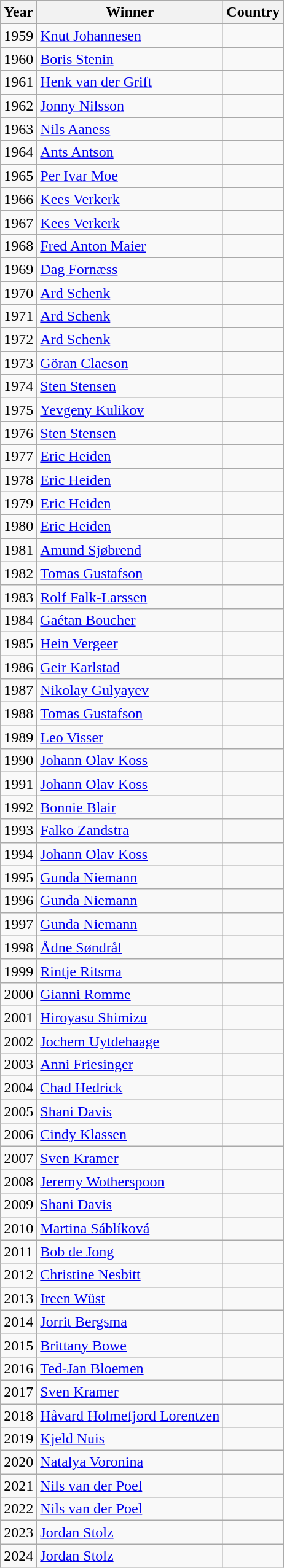<table class="wikitable sortable">
<tr>
<th>Year</th>
<th>Winner</th>
<th>Country</th>
</tr>
<tr>
<td>1959</td>
<td><a href='#'>Knut Johannesen</a></td>
<td></td>
</tr>
<tr>
<td>1960</td>
<td><a href='#'>Boris Stenin</a></td>
<td></td>
</tr>
<tr>
<td>1961</td>
<td><a href='#'>Henk van der Grift</a></td>
<td></td>
</tr>
<tr>
<td>1962</td>
<td><a href='#'>Jonny Nilsson</a></td>
<td></td>
</tr>
<tr>
<td>1963</td>
<td><a href='#'>Nils Aaness</a></td>
<td></td>
</tr>
<tr>
<td>1964</td>
<td><a href='#'>Ants Antson</a></td>
<td></td>
</tr>
<tr>
<td>1965</td>
<td><a href='#'>Per Ivar Moe</a></td>
<td></td>
</tr>
<tr>
<td>1966</td>
<td><a href='#'>Kees Verkerk</a></td>
<td></td>
</tr>
<tr>
<td>1967</td>
<td><a href='#'>Kees Verkerk</a></td>
<td></td>
</tr>
<tr>
<td>1968</td>
<td><a href='#'>Fred Anton Maier</a></td>
<td></td>
</tr>
<tr>
<td>1969</td>
<td><a href='#'>Dag Fornæss</a></td>
<td></td>
</tr>
<tr>
<td>1970</td>
<td><a href='#'>Ard Schenk</a></td>
<td></td>
</tr>
<tr>
<td>1971</td>
<td><a href='#'>Ard Schenk</a></td>
<td></td>
</tr>
<tr>
<td>1972</td>
<td><a href='#'>Ard Schenk</a></td>
<td></td>
</tr>
<tr>
<td>1973</td>
<td><a href='#'>Göran Claeson</a></td>
<td></td>
</tr>
<tr>
<td>1974</td>
<td><a href='#'>Sten Stensen</a></td>
<td></td>
</tr>
<tr>
<td>1975</td>
<td><a href='#'>Yevgeny Kulikov</a></td>
<td></td>
</tr>
<tr>
<td>1976</td>
<td><a href='#'>Sten Stensen</a></td>
<td></td>
</tr>
<tr>
<td>1977</td>
<td><a href='#'>Eric Heiden</a></td>
<td></td>
</tr>
<tr>
<td>1978</td>
<td><a href='#'>Eric Heiden</a></td>
<td></td>
</tr>
<tr>
<td>1979</td>
<td><a href='#'>Eric Heiden</a></td>
<td></td>
</tr>
<tr>
<td>1980</td>
<td><a href='#'>Eric Heiden</a></td>
<td></td>
</tr>
<tr>
<td>1981</td>
<td><a href='#'>Amund Sjøbrend</a></td>
<td></td>
</tr>
<tr>
<td>1982</td>
<td><a href='#'>Tomas Gustafson</a></td>
<td></td>
</tr>
<tr>
<td>1983</td>
<td><a href='#'>Rolf Falk-Larssen</a></td>
<td></td>
</tr>
<tr>
<td>1984</td>
<td><a href='#'>Gaétan Boucher</a></td>
<td></td>
</tr>
<tr>
<td>1985</td>
<td><a href='#'>Hein Vergeer</a></td>
<td></td>
</tr>
<tr>
<td>1986</td>
<td><a href='#'>Geir Karlstad</a></td>
<td></td>
</tr>
<tr>
<td>1987</td>
<td><a href='#'>Nikolay Gulyayev</a></td>
<td></td>
</tr>
<tr>
<td>1988</td>
<td><a href='#'>Tomas Gustafson</a></td>
<td></td>
</tr>
<tr>
<td>1989</td>
<td><a href='#'>Leo Visser</a></td>
<td></td>
</tr>
<tr>
<td>1990</td>
<td><a href='#'>Johann Olav Koss</a></td>
<td></td>
</tr>
<tr>
<td>1991</td>
<td><a href='#'>Johann Olav Koss</a></td>
<td></td>
</tr>
<tr>
<td>1992</td>
<td><a href='#'>Bonnie Blair</a></td>
<td></td>
</tr>
<tr>
<td>1993</td>
<td><a href='#'>Falko Zandstra</a></td>
<td></td>
</tr>
<tr>
<td>1994</td>
<td><a href='#'>Johann Olav Koss</a></td>
<td></td>
</tr>
<tr>
<td>1995</td>
<td><a href='#'>Gunda Niemann</a></td>
<td></td>
</tr>
<tr>
<td>1996</td>
<td><a href='#'>Gunda Niemann</a></td>
<td></td>
</tr>
<tr>
<td>1997</td>
<td><a href='#'>Gunda Niemann</a></td>
<td></td>
</tr>
<tr>
<td>1998</td>
<td><a href='#'>Ådne Søndrål</a></td>
<td></td>
</tr>
<tr>
<td>1999</td>
<td><a href='#'>Rintje Ritsma</a></td>
<td></td>
</tr>
<tr>
<td>2000</td>
<td><a href='#'>Gianni Romme</a></td>
<td></td>
</tr>
<tr>
<td>2001</td>
<td><a href='#'>Hiroyasu Shimizu</a></td>
<td></td>
</tr>
<tr>
<td>2002</td>
<td><a href='#'>Jochem Uytdehaage</a></td>
<td></td>
</tr>
<tr>
<td>2003</td>
<td><a href='#'>Anni Friesinger</a></td>
<td></td>
</tr>
<tr>
<td>2004</td>
<td><a href='#'>Chad Hedrick</a></td>
<td></td>
</tr>
<tr>
<td>2005</td>
<td><a href='#'>Shani Davis</a></td>
<td></td>
</tr>
<tr>
<td>2006</td>
<td><a href='#'>Cindy Klassen</a></td>
<td></td>
</tr>
<tr>
<td>2007</td>
<td><a href='#'>Sven Kramer</a></td>
<td></td>
</tr>
<tr>
<td>2008</td>
<td><a href='#'>Jeremy Wotherspoon</a></td>
<td></td>
</tr>
<tr>
<td>2009</td>
<td><a href='#'>Shani Davis</a></td>
<td></td>
</tr>
<tr>
<td>2010</td>
<td><a href='#'>Martina Sáblíková</a></td>
<td></td>
</tr>
<tr>
<td>2011</td>
<td><a href='#'>Bob de Jong</a></td>
<td></td>
</tr>
<tr>
<td>2012</td>
<td><a href='#'>Christine Nesbitt</a></td>
<td></td>
</tr>
<tr>
<td>2013</td>
<td><a href='#'>Ireen Wüst</a></td>
<td></td>
</tr>
<tr>
<td>2014</td>
<td><a href='#'>Jorrit Bergsma</a></td>
<td></td>
</tr>
<tr>
<td>2015</td>
<td><a href='#'>Brittany Bowe</a></td>
<td></td>
</tr>
<tr>
<td>2016</td>
<td><a href='#'>Ted-Jan Bloemen</a></td>
<td></td>
</tr>
<tr>
<td>2017</td>
<td><a href='#'>Sven Kramer</a></td>
<td></td>
</tr>
<tr>
<td>2018</td>
<td><a href='#'>Håvard Holmefjord Lorentzen</a></td>
<td></td>
</tr>
<tr>
<td>2019</td>
<td><a href='#'>Kjeld Nuis</a></td>
<td></td>
</tr>
<tr>
<td>2020</td>
<td><a href='#'>Natalya Voronina</a></td>
<td></td>
</tr>
<tr>
<td>2021</td>
<td><a href='#'>Nils van der Poel</a></td>
<td></td>
</tr>
<tr>
<td>2022</td>
<td><a href='#'>Nils van der Poel</a></td>
<td></td>
</tr>
<tr>
<td>2023</td>
<td><a href='#'>Jordan Stolz</a></td>
<td></td>
</tr>
<tr>
<td>2024</td>
<td><a href='#'>Jordan Stolz</a></td>
<td></td>
</tr>
</table>
